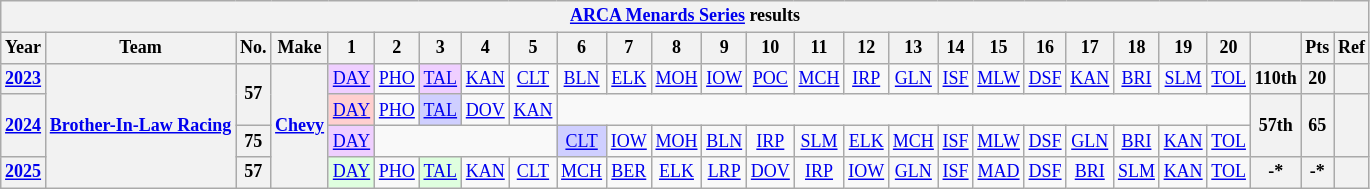<table class="wikitable" style="text-align:center; font-size:75%">
<tr>
<th colspan=27><a href='#'>ARCA Menards Series</a> results</th>
</tr>
<tr>
<th>Year</th>
<th>Team</th>
<th>No.</th>
<th>Make</th>
<th>1</th>
<th>2</th>
<th>3</th>
<th>4</th>
<th>5</th>
<th>6</th>
<th>7</th>
<th>8</th>
<th>9</th>
<th>10</th>
<th>11</th>
<th>12</th>
<th>13</th>
<th>14</th>
<th>15</th>
<th>16</th>
<th>17</th>
<th>18</th>
<th>19</th>
<th>20</th>
<th></th>
<th>Pts</th>
<th>Ref</th>
</tr>
<tr>
<th><a href='#'>2023</a></th>
<th rowspan=4><a href='#'>Brother-In-Law Racing</a></th>
<th rowspan=2>57</th>
<th rowspan=4><a href='#'>Chevy</a></th>
<td style="background:#EFCFFF;"><a href='#'>DAY</a><br></td>
<td><a href='#'>PHO</a></td>
<td style="background:#EFCFFF;"><a href='#'>TAL</a><br></td>
<td><a href='#'>KAN</a></td>
<td><a href='#'>CLT</a></td>
<td><a href='#'>BLN</a></td>
<td><a href='#'>ELK</a></td>
<td><a href='#'>MOH</a></td>
<td><a href='#'>IOW</a></td>
<td><a href='#'>POC</a></td>
<td><a href='#'>MCH</a></td>
<td><a href='#'>IRP</a></td>
<td><a href='#'>GLN</a></td>
<td><a href='#'>ISF</a></td>
<td><a href='#'>MLW</a></td>
<td><a href='#'>DSF</a></td>
<td><a href='#'>KAN</a></td>
<td><a href='#'>BRI</a></td>
<td><a href='#'>SLM</a></td>
<td><a href='#'>TOL</a></td>
<th>110th</th>
<th>20</th>
<th></th>
</tr>
<tr>
<th rowspan=2><a href='#'>2024</a></th>
<td style="background:#FFCFCF;"><a href='#'>DAY</a><br></td>
<td><a href='#'>PHO</a></td>
<td style="background:#CFCFFF;"><a href='#'>TAL</a><br></td>
<td><a href='#'>DOV</a></td>
<td><a href='#'>KAN</a></td>
<td colspan=15></td>
<th rowspan=2>57th</th>
<th rowspan=2>65</th>
<th rowspan=2></th>
</tr>
<tr>
<th>75</th>
<td style="background:#EFCFFF;"><a href='#'>DAY</a><br></td>
<td colspan=4></td>
<td style="background:#CFCFFF;"><a href='#'>CLT</a><br></td>
<td><a href='#'>IOW</a></td>
<td><a href='#'>MOH</a></td>
<td><a href='#'>BLN</a></td>
<td><a href='#'>IRP</a></td>
<td><a href='#'>SLM</a></td>
<td><a href='#'>ELK</a></td>
<td><a href='#'>MCH</a></td>
<td><a href='#'>ISF</a></td>
<td><a href='#'>MLW</a></td>
<td><a href='#'>DSF</a></td>
<td><a href='#'>GLN</a></td>
<td><a href='#'>BRI</a></td>
<td><a href='#'>KAN</a></td>
<td><a href='#'>TOL</a></td>
</tr>
<tr>
<th><a href='#'>2025</a></th>
<th>57</th>
<td style="background:#DFFFDF;"><a href='#'>DAY</a><br></td>
<td><a href='#'>PHO</a></td>
<td style="background:#DFFFDF;"><a href='#'>TAL</a><br></td>
<td><a href='#'>KAN</a></td>
<td><a href='#'>CLT</a></td>
<td><a href='#'>MCH</a></td>
<td><a href='#'>BER</a></td>
<td><a href='#'>ELK</a></td>
<td><a href='#'>LRP</a></td>
<td><a href='#'>DOV</a></td>
<td><a href='#'>IRP</a></td>
<td><a href='#'>IOW</a></td>
<td><a href='#'>GLN</a></td>
<td><a href='#'>ISF</a></td>
<td><a href='#'>MAD</a></td>
<td><a href='#'>DSF</a></td>
<td><a href='#'>BRI</a></td>
<td><a href='#'>SLM</a></td>
<td><a href='#'>KAN</a></td>
<td><a href='#'>TOL</a></td>
<th>-*</th>
<th>-*</th>
<th></th>
</tr>
</table>
